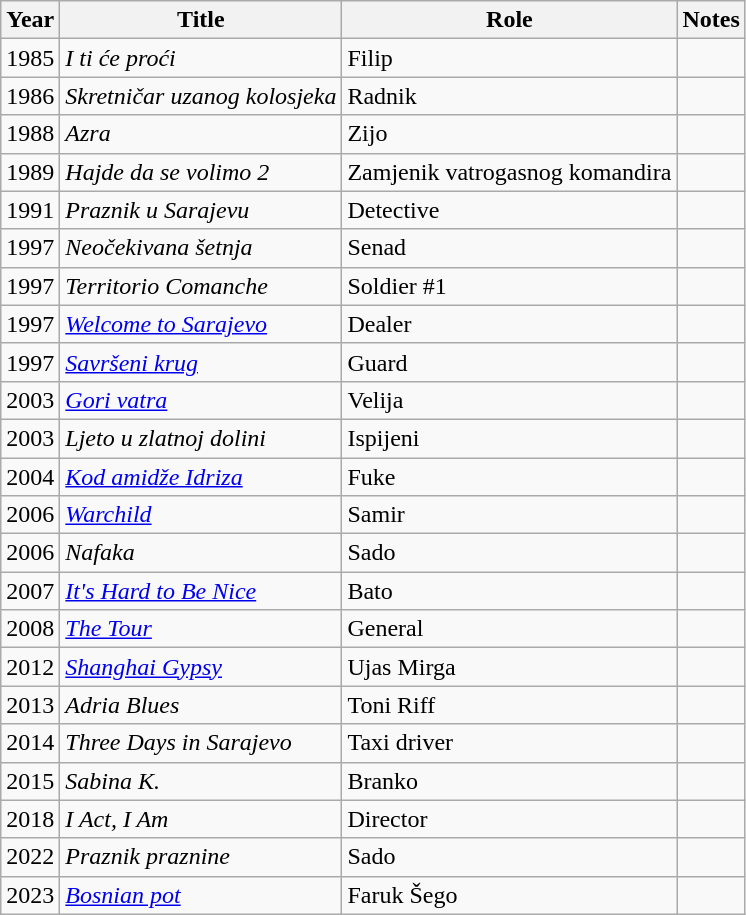<table class="wikitable">
<tr>
<th>Year</th>
<th>Title</th>
<th>Role</th>
<th>Notes</th>
</tr>
<tr>
<td>1985</td>
<td><em>I ti će proći</em></td>
<td>Filip</td>
<td></td>
</tr>
<tr>
<td>1986</td>
<td><em>Skretničar uzanog kolosjeka</em></td>
<td>Radnik</td>
<td></td>
</tr>
<tr>
<td>1988</td>
<td><em>Azra</em></td>
<td>Zijo</td>
<td></td>
</tr>
<tr>
<td>1989</td>
<td><em>Hajde da se volimo 2</em></td>
<td>Zamjenik vatrogasnog komandira</td>
<td></td>
</tr>
<tr>
<td>1991</td>
<td><em>Praznik u Sarajevu</em></td>
<td>Detective</td>
<td></td>
</tr>
<tr>
<td>1997</td>
<td><em>Neočekivana šetnja</em></td>
<td>Senad</td>
<td></td>
</tr>
<tr>
<td>1997</td>
<td><em>Territorio Comanche</em></td>
<td>Soldier #1</td>
<td></td>
</tr>
<tr>
<td>1997</td>
<td><em><a href='#'>Welcome to Sarajevo</a></em></td>
<td>Dealer</td>
<td></td>
</tr>
<tr>
<td>1997</td>
<td><em><a href='#'>Savršeni krug</a></em></td>
<td>Guard</td>
<td></td>
</tr>
<tr>
<td>2003</td>
<td><em><a href='#'>Gori vatra</a></em></td>
<td>Velija</td>
<td></td>
</tr>
<tr>
<td>2003</td>
<td><em>Ljeto u zlatnoj dolini</em></td>
<td>Ispijeni</td>
<td></td>
</tr>
<tr>
<td>2004</td>
<td><em><a href='#'>Kod amidže Idriza</a></em></td>
<td>Fuke</td>
<td></td>
</tr>
<tr>
<td>2006</td>
<td><em><a href='#'>Warchild</a></em></td>
<td>Samir</td>
<td></td>
</tr>
<tr>
<td>2006</td>
<td><em>Nafaka</em></td>
<td>Sado</td>
<td></td>
</tr>
<tr>
<td>2007</td>
<td><em><a href='#'>It's Hard to Be Nice</a></em></td>
<td>Bato</td>
<td></td>
</tr>
<tr>
<td>2008</td>
<td><em><a href='#'>The Tour</a></em></td>
<td>General</td>
<td></td>
</tr>
<tr>
<td>2012</td>
<td><em><a href='#'>Shanghai Gypsy</a></em></td>
<td>Ujas Mirga</td>
<td></td>
</tr>
<tr>
<td>2013</td>
<td><em>Adria Blues</em></td>
<td>Toni Riff</td>
<td></td>
</tr>
<tr>
<td>2014</td>
<td><em>Three Days in Sarajevo</em></td>
<td>Taxi driver</td>
<td></td>
</tr>
<tr>
<td>2015</td>
<td><em>Sabina K.</em></td>
<td>Branko</td>
<td></td>
</tr>
<tr>
<td>2018</td>
<td><em>I Act, I Am</em></td>
<td>Director</td>
<td></td>
</tr>
<tr>
<td>2022</td>
<td><em>Praznik praznine</em></td>
<td>Sado</td>
<td></td>
</tr>
<tr>
<td>2023</td>
<td><em><a href='#'>Bosnian pot</a></em></td>
<td>Faruk Šego</td>
<td></td>
</tr>
</table>
